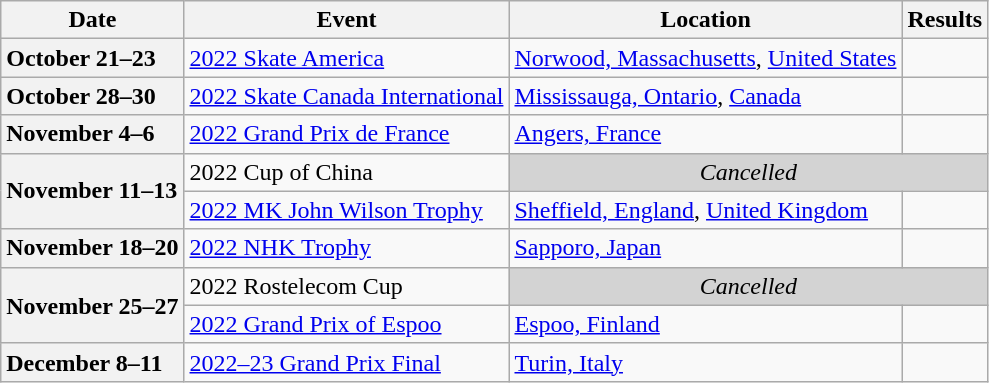<table class="wikitable unsortable" style="text-align:left">
<tr>
<th scope="col">Date</th>
<th scope="col">Event</th>
<th scope="col">Location</th>
<th scope="col">Results</th>
</tr>
<tr>
<th scope="row" style="text-align:left">October 21–23</th>
<td> <a href='#'>2022 Skate America</a></td>
<td><a href='#'>Norwood, Massachusetts</a>, <a href='#'>United States</a></td>
<td></td>
</tr>
<tr>
<th scope="row" style="text-align:left">October 28–30</th>
<td> <a href='#'>2022 Skate Canada International</a></td>
<td><a href='#'>Mississauga, Ontario</a>, <a href='#'>Canada</a></td>
<td></td>
</tr>
<tr>
<th scope="row" style="text-align:left">November 4–6</th>
<td> <a href='#'>2022 Grand Prix de France</a></td>
<td><a href='#'>Angers, France</a></td>
<td></td>
</tr>
<tr>
<th rowspan="2" scope="row" style="text-align:left">November 11–13</th>
<td> 2022 Cup of China</td>
<td colspan="2" style="text-align:center" bgcolor="lightgray"><em>Cancelled</em></td>
</tr>
<tr>
<td> <a href='#'>2022 MK John Wilson Trophy</a></td>
<td><a href='#'>Sheffield, England</a>, <a href='#'>United Kingdom</a></td>
<td></td>
</tr>
<tr>
<th scope="row" style="text-align:left">November 18–20</th>
<td> <a href='#'>2022 NHK Trophy</a></td>
<td><a href='#'>Sapporo, Japan</a></td>
<td></td>
</tr>
<tr>
<th rowspan="2" scope="row" style="text-align:left">November 25–27</th>
<td> 2022 Rostelecom Cup</td>
<td colspan="2" style="text-align:center" bgcolor="lightgray"><em>Cancelled</em></td>
</tr>
<tr>
<td> <a href='#'>2022 Grand Prix of Espoo</a></td>
<td><a href='#'>Espoo, Finland</a></td>
<td></td>
</tr>
<tr>
<th scope="row" style="text-align:left">December 8–11</th>
<td> <a href='#'>2022–23 Grand Prix Final</a></td>
<td><a href='#'>Turin, Italy</a></td>
<td></td>
</tr>
</table>
